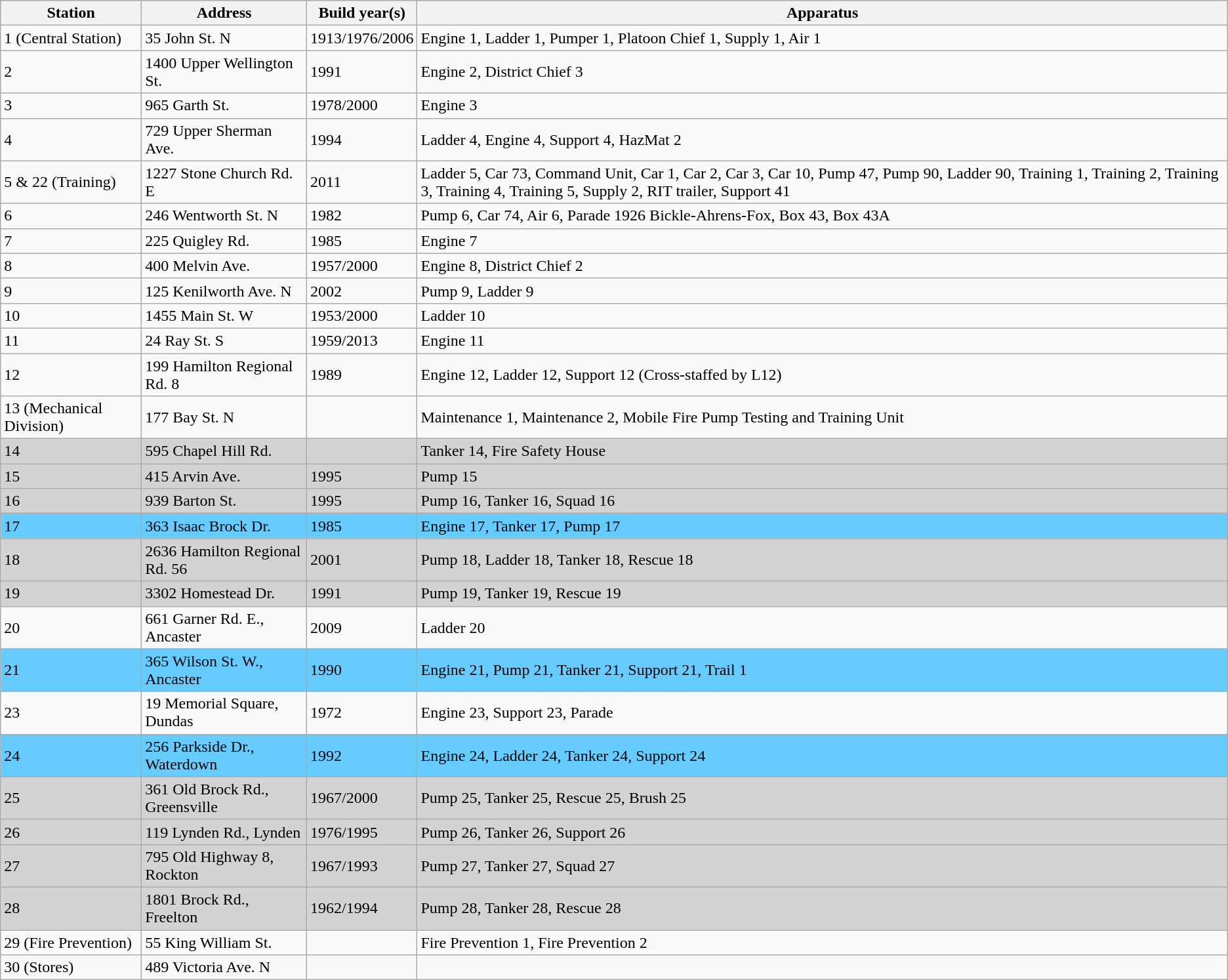<table class=wikitable>
<tr valign=bottom>
<th>Station</th>
<th>Address</th>
<th>Build year(s)</th>
<th>Apparatus</th>
</tr>
<tr>
<td>1 (Central Station)</td>
<td>35 John St. N</td>
<td>1913/1976/2006</td>
<td>Engine 1, Ladder 1, Pumper 1, Platoon Chief 1, Supply 1, Air 1</td>
</tr>
<tr>
<td>2</td>
<td>1400 Upper Wellington St.</td>
<td>1991</td>
<td>Engine 2, District Chief 3</td>
</tr>
<tr>
<td>3</td>
<td>965 Garth St.</td>
<td>1978/2000</td>
<td>Engine 3</td>
</tr>
<tr>
<td>4</td>
<td>729 Upper Sherman Ave.</td>
<td>1994</td>
<td>Ladder 4, Engine 4, Support 4, HazMat 2</td>
</tr>
<tr>
<td>5 & 22 (Training)</td>
<td>1227 Stone Church Rd. E</td>
<td>2011</td>
<td>Ladder 5, Car 73, Command Unit, Car 1, Car 2, Car 3, Car 10, Pump 47, Pump 90, Ladder 90, Training 1, Training 2, Training 3, Training 4, Training 5, Supply 2, RIT trailer, Support 41</td>
</tr>
<tr>
<td>6</td>
<td>246 Wentworth St. N</td>
<td>1982</td>
<td>Pump 6, Car 74, Air 6,  Parade 1926 Bickle-Ahrens-Fox, Box 43, Box 43A</td>
</tr>
<tr>
<td>7</td>
<td>225 Quigley Rd.</td>
<td>1985</td>
<td>Engine 7</td>
</tr>
<tr>
<td>8</td>
<td>400 Melvin Ave.</td>
<td>1957/2000</td>
<td>Engine 8, District Chief 2</td>
</tr>
<tr>
<td>9</td>
<td>125 Kenilworth Ave. N</td>
<td>2002</td>
<td>Pump 9, Ladder 9</td>
</tr>
<tr>
<td>10</td>
<td>1455 Main St. W</td>
<td>1953/2000</td>
<td>Ladder 10</td>
</tr>
<tr>
<td>11</td>
<td>24 Ray St. S</td>
<td>1959/2013</td>
<td>Engine 11</td>
</tr>
<tr>
<td>12</td>
<td>199 Hamilton Regional Rd. 8</td>
<td>1989</td>
<td>Engine 12, Ladder 12, Support 12 (Cross-staffed by L12)</td>
</tr>
<tr>
<td>13 (Mechanical Division)</td>
<td>177 Bay St. N</td>
<td></td>
<td>Maintenance 1, Maintenance 2, Mobile Fire Pump Testing and Training Unit</td>
</tr>
<tr style="background-color:#D3D3D3";>
<td>14</td>
<td>595 Chapel Hill Rd.</td>
<td></td>
<td>Tanker 14, Fire Safety House</td>
</tr>
<tr style="background-color:#D3D3D3";>
<td>15</td>
<td>415 Arvin Ave.</td>
<td>1995</td>
<td>Pump 15</td>
</tr>
<tr style="background-color:#D3D3D3";>
<td>16</td>
<td>939 Barton St.</td>
<td>1995</td>
<td>Pump 16, Tanker 16, Squad 16</td>
</tr>
<tr style="background-color:#66CCFF";>
<td>17</td>
<td>363 Isaac Brock Dr.</td>
<td>1985</td>
<td>Engine 17, Tanker 17, Pump 17</td>
</tr>
<tr style="background-color:#D3D3D3";>
<td>18</td>
<td>2636 Hamilton Regional Rd. 56</td>
<td>2001</td>
<td>Pump 18, Ladder 18, Tanker 18, Rescue 18</td>
</tr>
<tr style="background-color:#D3D3D3";>
<td>19</td>
<td>3302 Homestead Dr.</td>
<td>1991</td>
<td>Pump 19, Tanker 19, Rescue 19</td>
</tr>
<tr>
<td>20</td>
<td>661 Garner Rd. E., Ancaster</td>
<td>2009</td>
<td>Ladder 20</td>
</tr>
<tr style="background-color:#66CCFF";>
<td>21</td>
<td>365 Wilson St. W., Ancaster</td>
<td>1990</td>
<td>Engine 21, Pump 21, Tanker 21, Support 21, Trail 1</td>
</tr>
<tr>
<td>23</td>
<td>19 Memorial Square, Dundas</td>
<td>1972</td>
<td>Engine 23, Support 23, Parade</td>
</tr>
<tr style="background-color:#66CCFF";>
<td>24</td>
<td>256 Parkside Dr., Waterdown</td>
<td>1992</td>
<td>Engine 24, Ladder 24, Tanker 24, Support 24</td>
</tr>
<tr style="background-color:#D3D3D3";>
<td>25</td>
<td>361 Old Brock Rd., Greensville</td>
<td>1967/2000</td>
<td>Pump 25, Tanker 25, Rescue 25, Brush 25</td>
</tr>
<tr style="background-color:#D3D3D3";>
<td>26</td>
<td>119 Lynden Rd., Lynden</td>
<td>1976/1995</td>
<td>Pump 26, Tanker 26, Support 26</td>
</tr>
<tr style="background-color:#D3D3D3";>
<td>27</td>
<td>795 Old Highway 8, Rockton</td>
<td>1967/1993</td>
<td>Pump 27, Tanker 27, Squad 27</td>
</tr>
<tr style="background-color:#D3D3D3";>
<td>28</td>
<td>1801 Brock Rd., Freelton</td>
<td>1962/1994</td>
<td>Pump 28, Tanker 28, Rescue 28</td>
</tr>
<tr>
<td>29 (Fire Prevention)</td>
<td>55 King William St.</td>
<td></td>
<td>Fire Prevention 1, Fire Prevention 2</td>
</tr>
<tr>
<td>30 (Stores)</td>
<td>489 Victoria Ave. N</td>
<td></td>
<td></td>
</tr>
</table>
